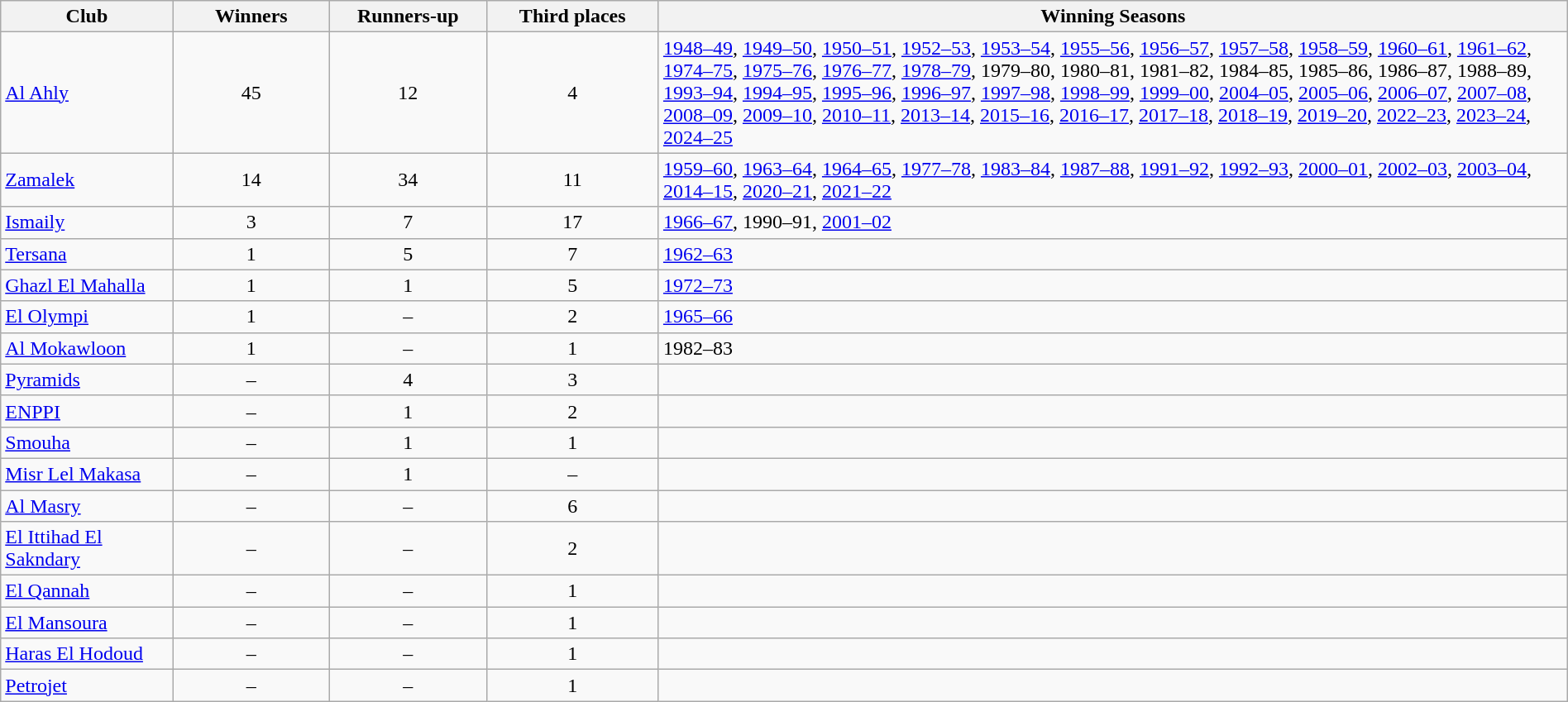<table class="sortable wikitable" style="width:100%;">
<tr>
<th style="width:11%;">Club</th>
<th style="width:10%;">Winners</th>
<th style="width:10%;">Runners-up</th>
<th style="width:11%;">Third places</th>
<th style="width:58%;">Winning Seasons</th>
</tr>
<tr>
<td><a href='#'>Al Ahly</a>    </td>
<td align=center>45</td>
<td align=center>12</td>
<td align=center>4</td>
<td><a href='#'>1948–49</a>, <a href='#'>1949–50</a>, <a href='#'>1950–51</a>, <a href='#'>1952–53</a>, <a href='#'>1953–54</a>, <a href='#'>1955–56</a>, <a href='#'>1956–57</a>, <a href='#'>1957–58</a>, <a href='#'>1958–59</a>, <a href='#'>1960–61</a>, <a href='#'>1961–62</a>, <a href='#'>1974–75</a>, <a href='#'>1975–76</a>, <a href='#'>1976–77</a>, <a href='#'>1978–79</a>, 1979–80, 1980–81, 1981–82, 1984–85, 1985–86, 1986–87, 1988–89, <a href='#'>1993–94</a>, <a href='#'>1994–95</a>, <a href='#'>1995–96</a>, <a href='#'>1996–97</a>, <a href='#'>1997–98</a>, <a href='#'>1998–99</a>, <a href='#'>1999–00</a>, <a href='#'>2004–05</a>, <a href='#'>2005–06</a>, <a href='#'>2006–07</a>, <a href='#'>2007–08</a>, <a href='#'>2008–09</a>, <a href='#'>2009–10</a>, <a href='#'>2010–11</a>, <a href='#'>2013–14</a>, <a href='#'>2015–16</a>, <a href='#'>2016–17</a>, <a href='#'>2017–18</a>, <a href='#'>2018–19</a>, <a href='#'>2019–20</a>, <a href='#'>2022–23</a>, <a href='#'>2023–24</a>, <a href='#'>2024–25</a></td>
</tr>
<tr>
<td><a href='#'>Zamalek</a> </td>
<td align=center>14</td>
<td align=center>34</td>
<td align=center>11</td>
<td><a href='#'>1959–60</a>, <a href='#'>1963–64</a>, <a href='#'>1964–65</a>, <a href='#'>1977–78</a>, <a href='#'>1983–84</a>, <a href='#'>1987–88</a>, <a href='#'>1991–92</a>, <a href='#'>1992–93</a>, <a href='#'>2000–01</a>, <a href='#'>2002–03</a>, <a href='#'>2003–04</a>, <a href='#'>2014–15</a>, <a href='#'>2020–21</a>, <a href='#'>2021–22</a></td>
</tr>
<tr>
<td><a href='#'>Ismaily</a></td>
<td align=center>3</td>
<td align=center>7</td>
<td align=center>17</td>
<td><a href='#'>1966–67</a>, 1990–91, <a href='#'>2001–02</a></td>
</tr>
<tr>
<td><a href='#'>Tersana</a></td>
<td align=center>1</td>
<td align=center>5</td>
<td align=center>7</td>
<td><a href='#'>1962–63</a></td>
</tr>
<tr>
<td><a href='#'>Ghazl El Mahalla</a></td>
<td align=center>1</td>
<td align=center>1</td>
<td align=center>5</td>
<td><a href='#'>1972–73</a></td>
</tr>
<tr>
<td><a href='#'>El Olympi</a></td>
<td align=center>1</td>
<td align=center>–</td>
<td align=center>2</td>
<td><a href='#'>1965–66</a></td>
</tr>
<tr>
<td><a href='#'>Al Mokawloon</a></td>
<td align=center>1</td>
<td align=center>–</td>
<td align=center>1</td>
<td>1982–83</td>
</tr>
<tr>
<td><a href='#'>Pyramids</a></td>
<td align=center>–</td>
<td align=center>4</td>
<td align=center>3</td>
<td></td>
</tr>
<tr>
<td><a href='#'>ENPPI</a></td>
<td align=center>–</td>
<td align=center>1</td>
<td align=center>2</td>
<td></td>
</tr>
<tr>
<td><a href='#'>Smouha</a></td>
<td align=center>–</td>
<td align=center>1</td>
<td align=center>1</td>
<td></td>
</tr>
<tr>
<td><a href='#'>Misr Lel Makasa</a></td>
<td align=center>–</td>
<td align=center>1</td>
<td align=center>–</td>
<td></td>
</tr>
<tr>
<td><a href='#'>Al Masry</a></td>
<td align=center>–</td>
<td align=center>–</td>
<td align=center>6</td>
<td></td>
</tr>
<tr>
<td><a href='#'>El Ittihad El Sakndary</a></td>
<td align=center>–</td>
<td align=center>–</td>
<td align=center>2</td>
<td></td>
</tr>
<tr>
<td><a href='#'>El Qannah</a></td>
<td align=center>–</td>
<td align=center>–</td>
<td align=center>1</td>
<td></td>
</tr>
<tr>
<td><a href='#'>El Mansoura</a></td>
<td align=center>–</td>
<td align=center>–</td>
<td align=center>1</td>
<td></td>
</tr>
<tr>
<td><a href='#'>Haras El Hodoud</a></td>
<td align=center>–</td>
<td align=center>–</td>
<td align=center>1</td>
<td></td>
</tr>
<tr>
<td><a href='#'>Petrojet</a></td>
<td align=center>–</td>
<td align=center>–</td>
<td align=center>1</td>
<td></td>
</tr>
</table>
